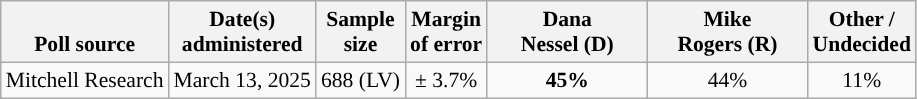<table class="wikitable" style="font-size:90%;text-align:center;">
<tr valign=bottom>
<th>Poll source</th>
<th>Date(s)<br>administered</th>
<th>Sample<br>size</th>
<th>Margin<br>of error</th>
<th style="width:100px;">Dana<br>Nessel (D)</th>
<th style="width:100px;">Mike<br>Rogers (R)</th>
<th>Other /<br>Undecided</th>
</tr>
<tr>
<td style="text-align:left;">Mitchell Research</td>
<td>March 13, 2025</td>
<td>688 (LV)</td>
<td>± 3.7%</td>
<td style="background-color:"><strong>45%</strong></td>
<td>44%</td>
<td>11%</td>
</tr>
</table>
